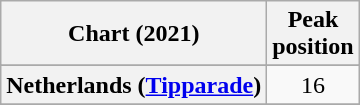<table class="wikitable sortable plainrowheaders" style="text-align:center">
<tr>
<th scope="col">Chart (2021)</th>
<th scope="col">Peak<br>position</th>
</tr>
<tr>
</tr>
<tr>
<th scope="row">Netherlands (<a href='#'>Tipparade</a>)</th>
<td>16</td>
</tr>
<tr>
</tr>
</table>
